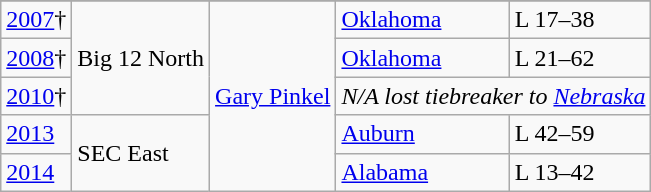<table class="wikitable">
<tr>
</tr>
<tr>
<td><a href='#'>2007</a>†</td>
<td rowspan="3">Big 12 North</td>
<td rowspan="5"><a href='#'>Gary Pinkel</a></td>
<td><a href='#'>Oklahoma</a></td>
<td>L 17–38</td>
</tr>
<tr>
<td><a href='#'>2008</a>†</td>
<td><a href='#'>Oklahoma</a></td>
<td>L 21–62</td>
</tr>
<tr>
<td><a href='#'>2010</a>†</td>
<td colspan=2><em>N/A lost tiebreaker to <a href='#'>Nebraska</a></em></td>
</tr>
<tr>
<td><a href='#'>2013</a></td>
<td rowspan="2">SEC East</td>
<td><a href='#'>Auburn</a></td>
<td>L 42–59</td>
</tr>
<tr>
<td><a href='#'>2014</a></td>
<td><a href='#'>Alabama</a></td>
<td>L 13–42</td>
</tr>
</table>
